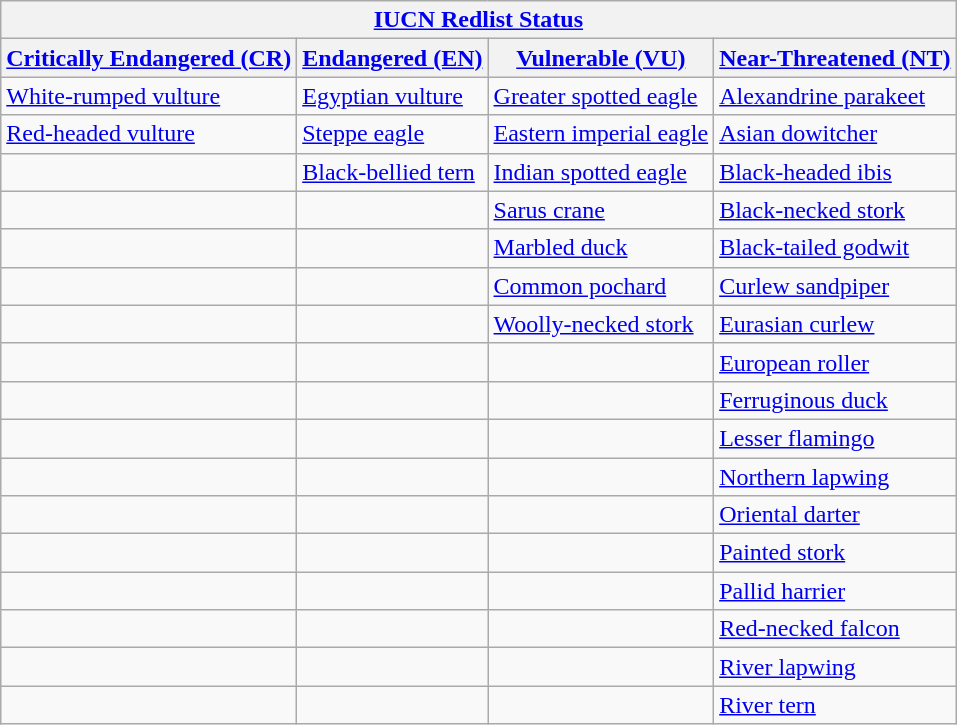<table class="wikitable">
<tr>
<th colspan="4"><a href='#'>IUCN Redlist Status</a></th>
</tr>
<tr>
<th><a href='#'>Critically Endangered (CR)</a></th>
<th><a href='#'>Endangered (EN)</a></th>
<th><a href='#'>Vulnerable (VU)</a></th>
<th><a href='#'>Near-Threatened (NT)</a></th>
</tr>
<tr>
<td><a href='#'>White-rumped vulture</a></td>
<td><a href='#'>Egyptian vulture</a></td>
<td><a href='#'>Greater spotted eagle</a></td>
<td><a href='#'>Alexandrine parakeet</a></td>
</tr>
<tr>
<td><a href='#'>Red-headed vulture</a></td>
<td><a href='#'>Steppe eagle</a></td>
<td><a href='#'>Eastern imperial eagle</a></td>
<td><a href='#'>Asian dowitcher</a></td>
</tr>
<tr>
<td></td>
<td><a href='#'>Black-bellied tern</a></td>
<td><a href='#'>Indian spotted eagle</a></td>
<td><a href='#'>Black-headed ibis</a></td>
</tr>
<tr>
<td></td>
<td></td>
<td><a href='#'>Sarus crane</a></td>
<td><a href='#'>Black-necked stork</a></td>
</tr>
<tr>
<td></td>
<td></td>
<td><a href='#'>Marbled duck</a></td>
<td><a href='#'>Black-tailed godwit</a></td>
</tr>
<tr>
<td></td>
<td></td>
<td><a href='#'>Common pochard</a></td>
<td><a href='#'>Curlew sandpiper</a></td>
</tr>
<tr>
<td></td>
<td></td>
<td><a href='#'>Woolly-necked stork</a></td>
<td><a href='#'>Eurasian curlew</a></td>
</tr>
<tr>
<td></td>
<td></td>
<td></td>
<td><a href='#'>European roller</a></td>
</tr>
<tr>
<td></td>
<td></td>
<td></td>
<td><a href='#'>Ferruginous duck</a></td>
</tr>
<tr>
<td></td>
<td></td>
<td></td>
<td><a href='#'>Lesser flamingo</a></td>
</tr>
<tr>
<td></td>
<td></td>
<td></td>
<td><a href='#'>Northern lapwing</a></td>
</tr>
<tr>
<td></td>
<td></td>
<td></td>
<td><a href='#'>Oriental darter</a></td>
</tr>
<tr>
<td></td>
<td></td>
<td></td>
<td><a href='#'>Painted stork</a></td>
</tr>
<tr>
<td></td>
<td></td>
<td></td>
<td><a href='#'>Pallid harrier</a></td>
</tr>
<tr>
<td></td>
<td></td>
<td></td>
<td><a href='#'>Red-necked falcon</a></td>
</tr>
<tr>
<td></td>
<td></td>
<td></td>
<td><a href='#'>River lapwing</a></td>
</tr>
<tr>
<td></td>
<td></td>
<td></td>
<td><a href='#'>River tern</a></td>
</tr>
</table>
